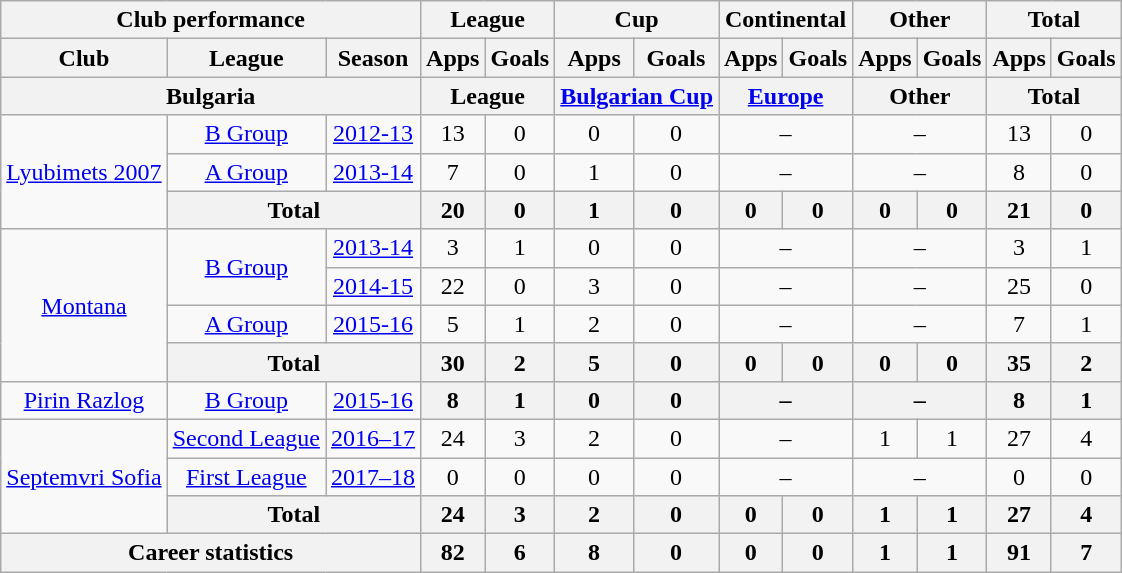<table class="wikitable" style="text-align: center">
<tr>
<th colspan="3">Club performance</th>
<th colspan="2">League</th>
<th colspan="2">Cup</th>
<th colspan="2">Continental</th>
<th colspan="2">Other</th>
<th colspan="3">Total</th>
</tr>
<tr>
<th>Club</th>
<th>League</th>
<th>Season</th>
<th>Apps</th>
<th>Goals</th>
<th>Apps</th>
<th>Goals</th>
<th>Apps</th>
<th>Goals</th>
<th>Apps</th>
<th>Goals</th>
<th>Apps</th>
<th>Goals</th>
</tr>
<tr>
<th colspan="3">Bulgaria</th>
<th colspan="2">League</th>
<th colspan="2"><a href='#'>Bulgarian Cup</a></th>
<th colspan="2"><a href='#'>Europe</a></th>
<th colspan="2">Other</th>
<th colspan="2">Total</th>
</tr>
<tr>
<td rowspan="3" valign="center"><a href='#'>Lyubimets 2007</a></td>
<td rowspan="1"><a href='#'>B Group</a></td>
<td><a href='#'>2012-13</a></td>
<td>13</td>
<td>0</td>
<td>0</td>
<td>0</td>
<td colspan="2">–</td>
<td colspan="2">–</td>
<td>13</td>
<td>0</td>
</tr>
<tr>
<td rowspan="1"><a href='#'>A Group</a></td>
<td><a href='#'>2013-14</a></td>
<td>7</td>
<td>0</td>
<td>1</td>
<td>0</td>
<td colspan="2">–</td>
<td colspan="2">–</td>
<td>8</td>
<td>0</td>
</tr>
<tr>
<th colspan=2>Total</th>
<th>20</th>
<th>0</th>
<th>1</th>
<th>0</th>
<th>0</th>
<th>0</th>
<th>0</th>
<th>0</th>
<th>21</th>
<th>0</th>
</tr>
<tr>
<td rowspan="4" valign="center"><a href='#'>Montana</a></td>
<td rowspan="2"><a href='#'>B Group</a></td>
<td><a href='#'>2013-14</a></td>
<td>3</td>
<td>1</td>
<td>0</td>
<td>0</td>
<td colspan="2">–</td>
<td colspan="2">–</td>
<td>3</td>
<td>1</td>
</tr>
<tr>
<td><a href='#'>2014-15</a></td>
<td>22</td>
<td>0</td>
<td>3</td>
<td>0</td>
<td colspan="2">–</td>
<td colspan="2">–</td>
<td>25</td>
<td>0</td>
</tr>
<tr>
<td rowspan="1"><a href='#'>A Group</a></td>
<td><a href='#'>2015-16</a></td>
<td>5</td>
<td>1</td>
<td>2</td>
<td>0</td>
<td colspan="2">–</td>
<td colspan="2">–</td>
<td>7</td>
<td>1</td>
</tr>
<tr>
<th colspan=2>Total</th>
<th>30</th>
<th>2</th>
<th>5</th>
<th>0</th>
<th>0</th>
<th>0</th>
<th>0</th>
<th>0</th>
<th>35</th>
<th>2</th>
</tr>
<tr>
<td rowspan="1" valign="center"><a href='#'>Pirin Razlog</a></td>
<td rowspan="1"><a href='#'>B Group</a></td>
<td><a href='#'>2015-16</a></td>
<th>8</th>
<th>1</th>
<th>0</th>
<th>0</th>
<th colspan="2">–</th>
<th colspan="2">–</th>
<th>8</th>
<th>1</th>
</tr>
<tr>
<td rowspan="3" valign="center"><a href='#'>Septemvri Sofia</a></td>
<td rowspan="1"><a href='#'>Second League</a></td>
<td><a href='#'>2016–17</a></td>
<td>24</td>
<td>3</td>
<td>2</td>
<td>0</td>
<td colspan="2">–</td>
<td>1</td>
<td>1</td>
<td>27</td>
<td>4</td>
</tr>
<tr>
<td rowspan="1"><a href='#'>First League</a></td>
<td><a href='#'>2017–18</a></td>
<td>0</td>
<td>0</td>
<td>0</td>
<td>0</td>
<td colspan="2">–</td>
<td colspan="2">–</td>
<td>0</td>
<td>0</td>
</tr>
<tr>
<th colspan=2>Total</th>
<th>24</th>
<th>3</th>
<th>2</th>
<th>0</th>
<th>0</th>
<th>0</th>
<th>1</th>
<th>1</th>
<th>27</th>
<th>4</th>
</tr>
<tr>
<th colspan="3">Career statistics</th>
<th>82</th>
<th>6</th>
<th>8</th>
<th>0</th>
<th>0</th>
<th>0</th>
<th>1</th>
<th>1</th>
<th>91</th>
<th>7</th>
</tr>
</table>
